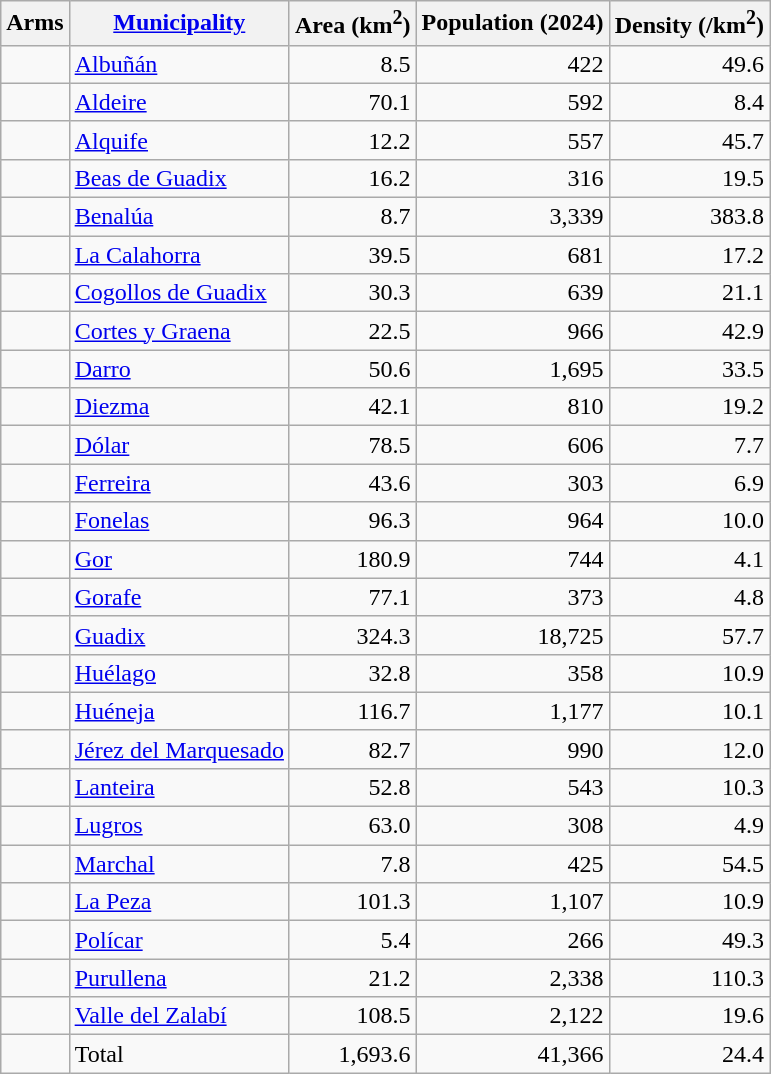<table class="wikitable sortable">
<tr>
<th>Arms</th>
<th><a href='#'>Municipality</a></th>
<th>Area (km<sup>2</sup>)</th>
<th>Population (2024)</th>
<th>Density (/km<sup>2</sup>)</th>
</tr>
<tr>
<td></td>
<td><a href='#'>Albuñán</a></td>
<td align="right">8.5</td>
<td align="right">422</td>
<td align="right">49.6</td>
</tr>
<tr>
<td></td>
<td><a href='#'>Aldeire</a></td>
<td align="right">70.1</td>
<td align="right">592</td>
<td align="right">8.4</td>
</tr>
<tr>
<td></td>
<td><a href='#'>Alquife</a></td>
<td align="right">12.2</td>
<td align="right">557</td>
<td align="right">45.7</td>
</tr>
<tr>
<td></td>
<td><a href='#'>Beas de Guadix</a></td>
<td align="right">16.2</td>
<td align="right">316</td>
<td align="right">19.5</td>
</tr>
<tr>
<td></td>
<td><a href='#'>Benalúa</a></td>
<td align="right">8.7</td>
<td align="right">3,339</td>
<td align="right">383.8</td>
</tr>
<tr>
<td></td>
<td><a href='#'>La Calahorra</a></td>
<td align="right">39.5</td>
<td align="right">681</td>
<td align="right">17.2</td>
</tr>
<tr>
<td></td>
<td><a href='#'>Cogollos de Guadix</a></td>
<td align="right">30.3</td>
<td align="right">639</td>
<td align="right">21.1</td>
</tr>
<tr>
<td></td>
<td><a href='#'>Cortes y Graena</a></td>
<td align="right">22.5</td>
<td align="right">966</td>
<td align="right">42.9</td>
</tr>
<tr>
<td></td>
<td><a href='#'>Darro</a></td>
<td align="right">50.6</td>
<td align="right">1,695</td>
<td align="right">33.5</td>
</tr>
<tr>
<td></td>
<td><a href='#'>Diezma</a></td>
<td align="right">42.1</td>
<td align="right">810</td>
<td align="right">19.2</td>
</tr>
<tr>
<td></td>
<td><a href='#'>Dólar</a></td>
<td align="right">78.5</td>
<td align="right">606</td>
<td align="right">7.7</td>
</tr>
<tr>
<td></td>
<td><a href='#'>Ferreira</a></td>
<td align="right">43.6</td>
<td align="right">303</td>
<td align="right">6.9</td>
</tr>
<tr>
<td></td>
<td><a href='#'>Fonelas</a></td>
<td align="right">96.3</td>
<td align="right">964</td>
<td align="right">10.0</td>
</tr>
<tr>
<td></td>
<td><a href='#'>Gor</a></td>
<td align="right">180.9</td>
<td align="right">744</td>
<td align="right">4.1</td>
</tr>
<tr>
<td></td>
<td><a href='#'>Gorafe</a></td>
<td align="right">77.1</td>
<td align="right">373</td>
<td align="right">4.8</td>
</tr>
<tr>
<td></td>
<td><a href='#'>Guadix</a></td>
<td align="right">324.3</td>
<td align="right">18,725</td>
<td align="right">57.7</td>
</tr>
<tr>
<td></td>
<td><a href='#'>Huélago</a></td>
<td align="right">32.8</td>
<td align="right">358</td>
<td align="right">10.9</td>
</tr>
<tr>
<td></td>
<td><a href='#'>Huéneja</a></td>
<td align="right">116.7</td>
<td align="right">1,177</td>
<td align="right">10.1</td>
</tr>
<tr>
<td></td>
<td><a href='#'>Jérez del Marquesado</a></td>
<td align="right">82.7</td>
<td align="right">990</td>
<td align="right">12.0</td>
</tr>
<tr>
<td></td>
<td><a href='#'>Lanteira</a></td>
<td align="right">52.8</td>
<td align="right">543</td>
<td align="right">10.3</td>
</tr>
<tr>
<td></td>
<td><a href='#'>Lugros</a></td>
<td align="right">63.0</td>
<td align="right">308</td>
<td align="right">4.9</td>
</tr>
<tr>
<td></td>
<td><a href='#'>Marchal</a></td>
<td align="right">7.8</td>
<td align="right">425</td>
<td align="right">54.5</td>
</tr>
<tr>
<td></td>
<td><a href='#'>La Peza</a></td>
<td align="right">101.3</td>
<td align="right">1,107</td>
<td align="right">10.9</td>
</tr>
<tr>
<td></td>
<td><a href='#'>Polícar</a></td>
<td align="right">5.4</td>
<td align="right">266</td>
<td align="right">49.3</td>
</tr>
<tr>
<td></td>
<td><a href='#'>Purullena</a></td>
<td align="right">21.2</td>
<td align="right">2,338</td>
<td align="right">110.3</td>
</tr>
<tr>
<td></td>
<td><a href='#'>Valle del Zalabí</a></td>
<td align="right">108.5</td>
<td align="right">2,122</td>
<td align="right">19.6</td>
</tr>
<tr>
<td></td>
<td>Total</td>
<td align="right">1,693.6</td>
<td align="right">41,366</td>
<td align="right">24.4</td>
</tr>
</table>
